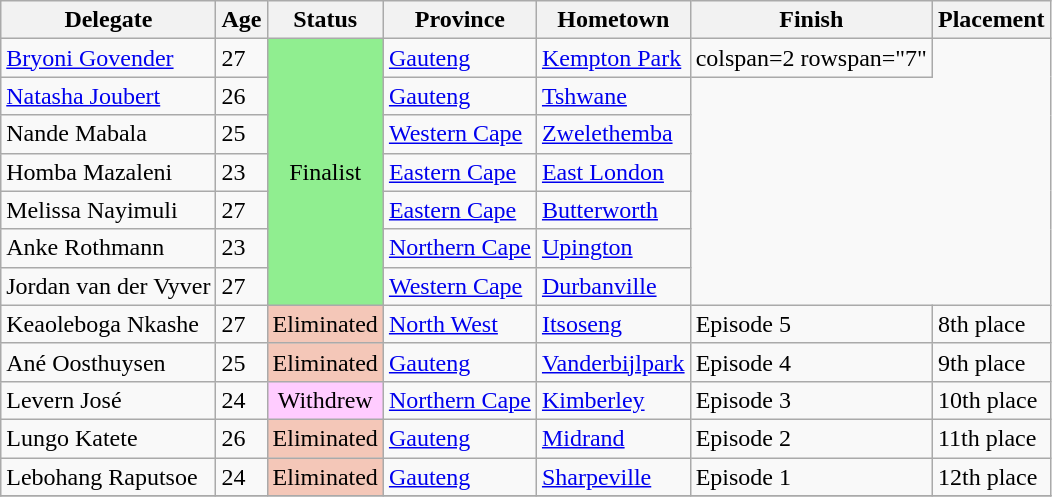<table class="wikitable sortable">
<tr>
<th>Delegate</th>
<th>Age</th>
<th>Status</th>
<th>Province</th>
<th>Hometown</th>
<th>Finish</th>
<th>Placement</th>
</tr>
<tr>
<td><a href='#'>Bryoni Govender</a></td>
<td>27</td>
<td rowspan=7 align=center style="background:lightgreen;">Finalist</td>
<td><a href='#'>Gauteng</a></td>
<td><a href='#'>Kempton Park</a></td>
<td>colspan=2 rowspan="7" </td>
</tr>
<tr>
<td><a href='#'>Natasha Joubert</a></td>
<td>26</td>
<td><a href='#'>Gauteng</a></td>
<td><a href='#'>Tshwane</a></td>
</tr>
<tr>
<td>Nande Mabala</td>
<td>25</td>
<td><a href='#'>Western Cape</a></td>
<td><a href='#'>Zwelethemba</a></td>
</tr>
<tr>
<td>Homba Mazaleni</td>
<td>23</td>
<td><a href='#'>Eastern Cape</a></td>
<td><a href='#'>East London</a></td>
</tr>
<tr>
<td>Melissa Nayimuli</td>
<td>27</td>
<td><a href='#'>Eastern Cape</a></td>
<td><a href='#'>Butterworth</a></td>
</tr>
<tr>
<td>Anke Rothmann</td>
<td>23</td>
<td><a href='#'>Northern Cape</a></td>
<td><a href='#'>Upington</a></td>
</tr>
<tr>
<td>Jordan van der Vyver</td>
<td>27</td>
<td><a href='#'>Western Cape</a></td>
<td><a href='#'>Durbanville</a></td>
</tr>
<tr>
<td>Keaoleboga Nkashe</td>
<td>27</td>
<td align=center style="background:#f4c7b8;">Eliminated</td>
<td><a href='#'>North West</a></td>
<td><a href='#'>Itsoseng</a></td>
<td>Episode 5</td>
<td>8th place</td>
</tr>
<tr>
<td>Ané Oosthuysen</td>
<td>25</td>
<td align=center style="background:#f4c7b8;">Eliminated</td>
<td><a href='#'>Gauteng</a></td>
<td><a href='#'>Vanderbijlpark</a></td>
<td>Episode 4</td>
<td>9th place</td>
</tr>
<tr>
<td>Levern José</td>
<td>24</td>
<td align=center style="background:#FCF;">Withdrew</td>
<td><a href='#'>Northern Cape</a></td>
<td><a href='#'>Kimberley</a></td>
<td>Episode 3</td>
<td>10th place</td>
</tr>
<tr>
<td>Lungo Katete</td>
<td>26</td>
<td align=center style="background:#f4c7b8;">Eliminated</td>
<td><a href='#'>Gauteng</a></td>
<td><a href='#'>Midrand</a></td>
<td>Episode 2</td>
<td>11th place</td>
</tr>
<tr>
<td>Lebohang Raputsoe</td>
<td>24</td>
<td align=center style="background:#f4c7b8;">Eliminated</td>
<td><a href='#'>Gauteng</a></td>
<td><a href='#'>Sharpeville</a></td>
<td>Episode 1</td>
<td>12th place</td>
</tr>
<tr>
</tr>
</table>
